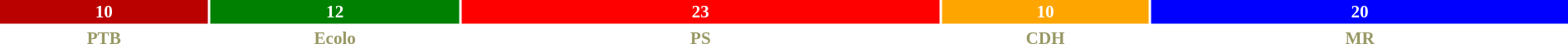<table style="width:100%; font-size:88%; text-align:center;">
<tr style="font-weight:bold">
<td style="background:#BB0000; width:13.33%; color:white">10</td>
<td style="background:green; width:16%; color:white">12</td>
<td style="background:red; width:30.6%; color:white">23</td>
<td style="background:orange; width:13.33%; color:white">10</td>
<td style="background:blue; width:26.71%; color:white">20</td>
</tr>
<tr style="font-weight:bold; color:#996;">
<td>PTB</td>
<td>Ecolo</td>
<td>PS</td>
<td>CDH</td>
<td>MR</td>
</tr>
</table>
